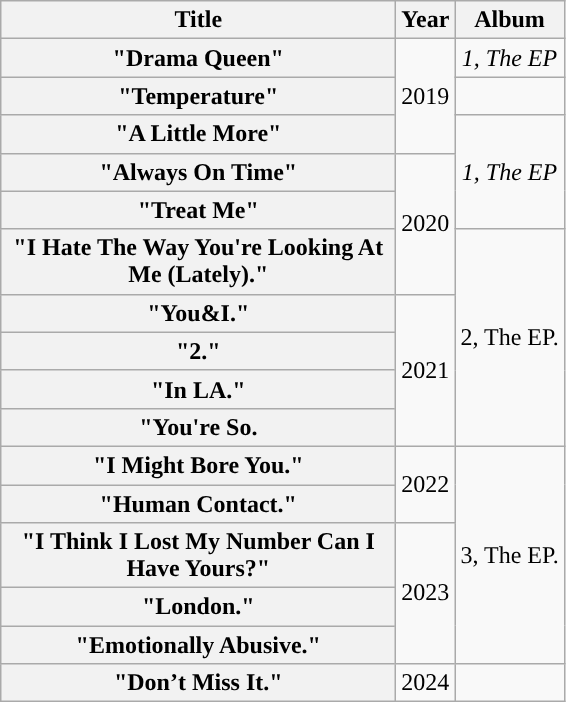<table class="wikitable plainrowheaders" style="text-align:center">
<tr>
<th scope="col" style="width:16em;">Title</th>
<th scope="col">Year</th>
<th scope="col">Album</th>
</tr>
<tr>
<th scope="row">"Drama Queen"</th>
<td rowspan="3">2019</td>
<td><em>1, The EP</em></td>
</tr>
<tr>
<th scope="row">"Temperature"</th>
<td></td>
</tr>
<tr>
<th scope="row">"A Little More"</th>
<td rowspan="3"><em>1, The EP</td>
</tr>
<tr>
<th scope="row">"Always On Time"</th>
<td rowspan="3">2020</td>
</tr>
<tr>
<th scope="row">"Treat Me"</th>
</tr>
<tr>
<th scope="row">"I Hate The Way You're Looking At Me (Lately)."</th>
<td rowspan="5"></em>2, The EP.<em></td>
</tr>
<tr>
<th scope="row">"You&I."</th>
<td rowspan=" 4">2021</td>
</tr>
<tr>
<th scope="row">"2."<br></th>
</tr>
<tr>
<th scope="row">"In LA."</th>
</tr>
<tr>
<th scope="row">"You're So.</th>
</tr>
<tr>
<th scope="row">"I Might Bore You."</th>
<td rowspan="2">2022</td>
<td rowspan="5">3, The EP.</td>
</tr>
<tr>
<th scope="row">"Human Contact."</th>
</tr>
<tr>
<th scope="row">"I Think I Lost My Number Can I Have Yours?"</th>
<td rowspan="3">2023</td>
</tr>
<tr>
<th scope="row">"London."</th>
</tr>
<tr>
<th scope="row">"Emotionally Abusive."</th>
</tr>
<tr>
<th scope="row">"Don’t Miss It."</th>
<td>2024</td>
<td></td>
</tr>
</table>
